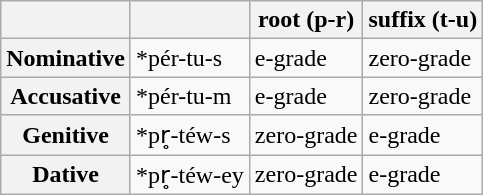<table class="wikitable">
<tr>
<th></th>
<th></th>
<th>root (p-r)</th>
<th>suffix (t-u)</th>
</tr>
<tr>
<th>Nominative</th>
<td>*pér-tu-s</td>
<td>e-grade</td>
<td>zero-grade</td>
</tr>
<tr>
<th>Accusative</th>
<td>*pér-tu-m</td>
<td>e-grade</td>
<td>zero-grade</td>
</tr>
<tr>
<th>Genitive</th>
<td>*pr̥-téw-s</td>
<td>zero-grade</td>
<td>e-grade</td>
</tr>
<tr>
<th>Dative</th>
<td>*pr̥-téw-ey</td>
<td>zero-grade</td>
<td>e-grade</td>
</tr>
</table>
